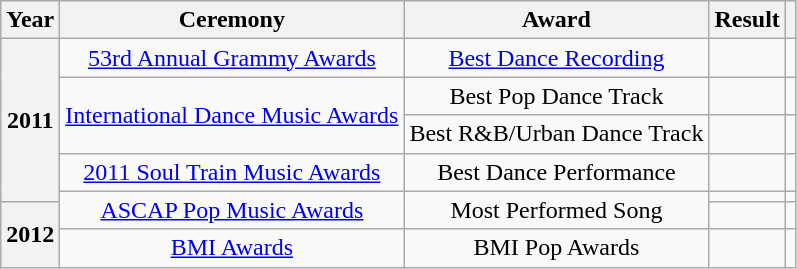<table class="wikitable plainrowheaders" style="text-align:center;">
<tr>
<th scope="col">Year</th>
<th scope="col">Ceremony</th>
<th scope="col">Award</th>
<th scope="col">Result</th>
<th scope="col"></th>
</tr>
<tr>
<th scope="row" rowspan="5">2011</th>
<td><a href='#'>53rd Annual Grammy Awards</a></td>
<td><a href='#'>Best Dance Recording</a></td>
<td></td>
<td></td>
</tr>
<tr>
<td rowspan="2"><a href='#'>International Dance Music Awards</a></td>
<td>Best Pop Dance Track</td>
<td></td>
<td></td>
</tr>
<tr>
<td>Best R&B/Urban Dance Track</td>
<td></td>
<td></td>
</tr>
<tr>
<td><a href='#'>2011 Soul Train Music Awards</a></td>
<td>Best Dance Performance</td>
<td></td>
<td></td>
</tr>
<tr>
<td rowspan="2"><a href='#'>ASCAP Pop Music Awards</a></td>
<td rowspan="2">Most Performed Song</td>
<td></td>
<td></td>
</tr>
<tr>
<th scope="row" rowspan="2">2012</th>
<td></td>
<td></td>
</tr>
<tr>
<td><a href='#'>BMI Awards</a></td>
<td>BMI Pop Awards</td>
<td></td>
<td></td>
</tr>
</table>
